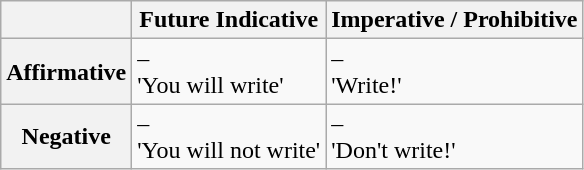<table class="wikitable">
<tr>
<th></th>
<th>Future Indicative</th>
<th>Imperative / Prohibitive</th>
</tr>
<tr>
<th>Affirmative</th>
<td> – <br> 'You will write'</td>
<td> – <br> 'Write!'</td>
</tr>
<tr>
<th>Negative</th>
<td> – <br> 'You will not write'</td>
<td> – <br> 'Don't write!'</td>
</tr>
</table>
